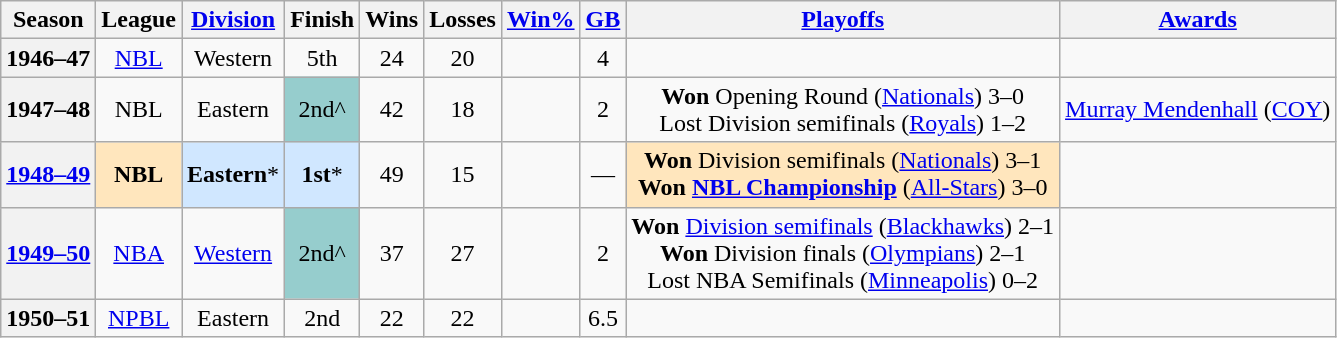<table class="wikitable plainrowheaders" style="text-align:center;">
<tr>
<th scope="col">Season</th>
<th scope="col">League</th>
<th scope="col"><a href='#'>Division</a></th>
<th scope="col">Finish</th>
<th scope="col">Wins</th>
<th scope="col">Losses</th>
<th scope="col"><a href='#'>Win%</a></th>
<th scope="col"><a href='#'>GB</a></th>
<th scope="col"><a href='#'>Playoffs</a></th>
<th scope="col"><a href='#'>Awards</a></th>
</tr>
<tr>
<th scope="row">1946–47</th>
<td><a href='#'>NBL</a></td>
<td>Western</td>
<td>5th</td>
<td>24</td>
<td>20</td>
<td></td>
<td>4</td>
<td></td>
<td></td>
</tr>
<tr>
<th scope="row">1947–48</th>
<td>NBL</td>
<td>Eastern</td>
<td bgcolor=#96cdcd>2nd^</td>
<td>42</td>
<td>18</td>
<td></td>
<td>2</td>
<td><strong>Won</strong> Opening Round (<a href='#'>Nationals</a>) 3–0 <br> Lost Division semifinals (<a href='#'>Royals</a>) 1–2</td>
<td><a href='#'>Murray Mendenhall</a> (<a href='#'>COY</a>)</td>
</tr>
<tr>
<th scope="row"><a href='#'>1948–49</a></th>
<td bgcolor=#FFE6BD><strong>NBL</strong></td>
<td bgcolor=#d0e7ff><strong>Eastern</strong>*</td>
<td bgcolor=#d0e7ff><strong>1st</strong>*</td>
<td>49</td>
<td>15</td>
<td></td>
<td>—</td>
<td bgcolor=#FFE6BD><strong>Won</strong> Division semifinals (<a href='#'>Nationals</a>) 3–1 <br> <strong>Won</strong> <strong><a href='#'>NBL Championship</a></strong> (<a href='#'>All-Stars</a>) 3–0</td>
<td></td>
</tr>
<tr>
<th scope="row"><a href='#'>1949–50</a></th>
<td><a href='#'>NBA</a></td>
<td><a href='#'>Western</a></td>
<td bgcolor=#96cdcd>2nd^</td>
<td>37</td>
<td>27</td>
<td></td>
<td>2</td>
<td><strong>Won</strong> <a href='#'>Division semifinals</a> (<a href='#'>Blackhawks</a>) 2–1 <br> <strong>Won</strong> Division finals (<a href='#'>Olympians</a>) 2–1 <br> Lost NBA Semifinals (<a href='#'>Minneapolis</a>) 0–2</td>
<td></td>
</tr>
<tr>
<th scope="row">1950–51</th>
<td><a href='#'>NPBL</a></td>
<td>Eastern</td>
<td>2nd</td>
<td>22</td>
<td>22</td>
<td></td>
<td>6.5</td>
<td></td>
<td></td>
</tr>
</table>
